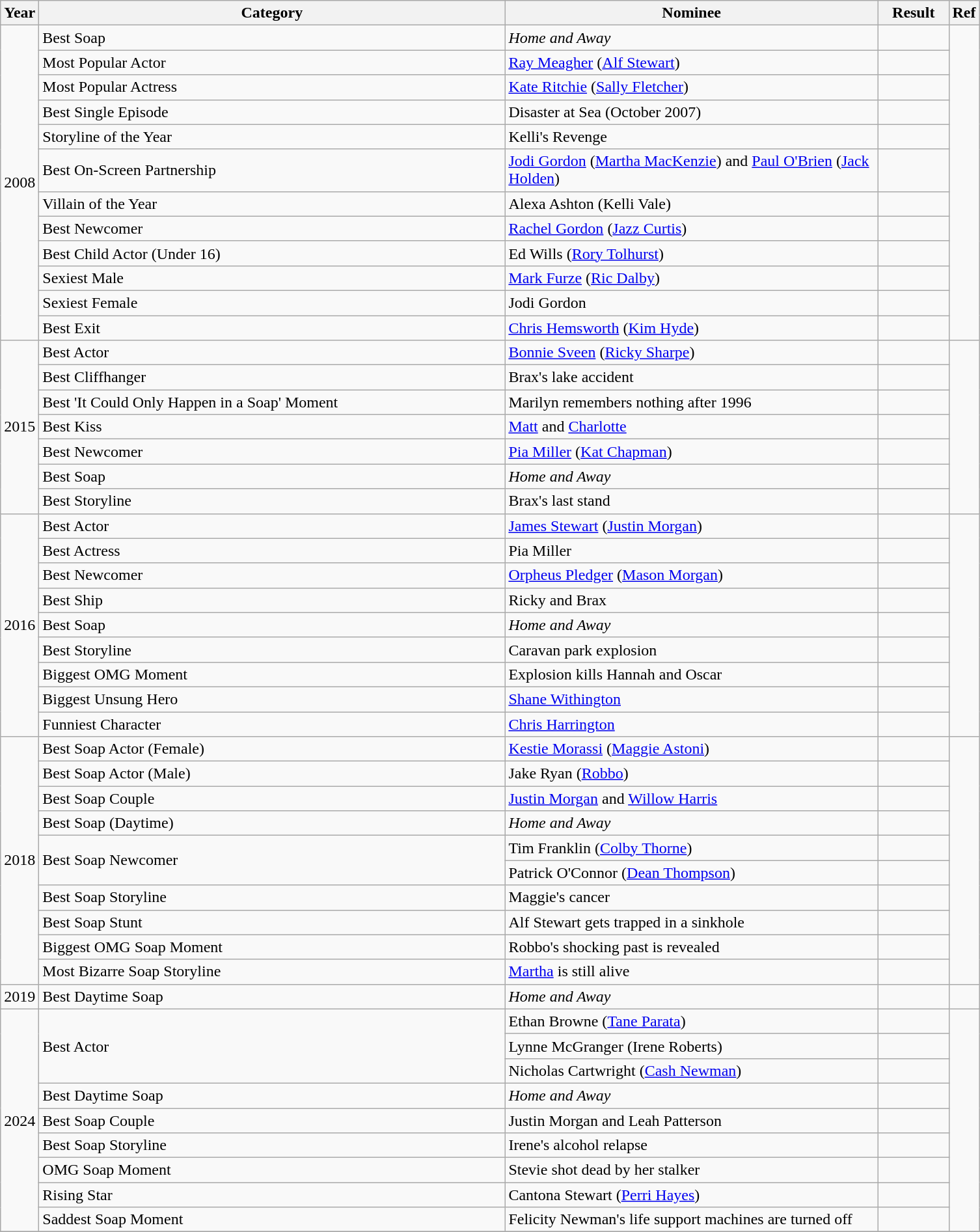<table class="wikitable">
<tr>
<th>Year</th>
<th width="470">Category</th>
<th width="375">Nominee</th>
<th width="65">Result</th>
<th>Ref</th>
</tr>
<tr>
<td rowspan="12">2008</td>
<td>Best Soap</td>
<td><em>Home and Away</em></td>
<td></td>
<td align="center" rowspan="12"></td>
</tr>
<tr>
<td>Most Popular Actor</td>
<td><a href='#'>Ray Meagher</a> (<a href='#'>Alf Stewart</a>)</td>
<td></td>
</tr>
<tr>
<td>Most Popular Actress</td>
<td><a href='#'>Kate Ritchie</a> (<a href='#'>Sally Fletcher</a>)</td>
<td></td>
</tr>
<tr>
<td>Best Single Episode</td>
<td>Disaster at Sea (October 2007)</td>
<td></td>
</tr>
<tr>
<td>Storyline of the Year</td>
<td>Kelli's Revenge</td>
<td></td>
</tr>
<tr>
<td>Best On-Screen Partnership</td>
<td><a href='#'>Jodi Gordon</a> (<a href='#'>Martha MacKenzie</a>) and <a href='#'>Paul O'Brien</a> (<a href='#'>Jack Holden</a>)</td>
<td></td>
</tr>
<tr>
<td>Villain of the Year</td>
<td>Alexa Ashton (Kelli Vale)</td>
<td></td>
</tr>
<tr>
<td>Best Newcomer</td>
<td><a href='#'>Rachel Gordon</a> (<a href='#'>Jazz Curtis</a>)</td>
<td></td>
</tr>
<tr>
<td>Best Child Actor (Under 16)</td>
<td>Ed Wills (<a href='#'>Rory Tolhurst</a>)</td>
<td></td>
</tr>
<tr>
<td>Sexiest Male</td>
<td><a href='#'>Mark Furze</a> (<a href='#'>Ric Dalby</a>)</td>
<td></td>
</tr>
<tr>
<td>Sexiest Female</td>
<td>Jodi Gordon</td>
<td></td>
</tr>
<tr>
<td>Best Exit</td>
<td><a href='#'>Chris Hemsworth</a> (<a href='#'>Kim Hyde</a>)</td>
<td></td>
</tr>
<tr>
<td rowspan="7">2015</td>
<td>Best Actor</td>
<td><a href='#'>Bonnie Sveen</a> (<a href='#'>Ricky Sharpe</a>)</td>
<td></td>
<td align="center" rowspan="7"></td>
</tr>
<tr>
<td>Best Cliffhanger</td>
<td>Brax's lake accident</td>
<td></td>
</tr>
<tr>
<td>Best 'It Could Only Happen in a Soap' Moment</td>
<td>Marilyn remembers nothing after 1996</td>
<td></td>
</tr>
<tr>
<td>Best Kiss</td>
<td><a href='#'>Matt</a> and <a href='#'>Charlotte</a></td>
<td></td>
</tr>
<tr>
<td>Best Newcomer</td>
<td><a href='#'>Pia Miller</a> (<a href='#'>Kat Chapman</a>)</td>
<td></td>
</tr>
<tr>
<td>Best Soap</td>
<td><em>Home and Away</em></td>
<td></td>
</tr>
<tr>
<td>Best Storyline</td>
<td>Brax's last stand</td>
<td></td>
</tr>
<tr>
<td rowspan="9">2016</td>
<td>Best Actor</td>
<td><a href='#'>James Stewart</a> (<a href='#'>Justin Morgan</a>)</td>
<td></td>
<td align="center" rowspan="9"></td>
</tr>
<tr>
<td>Best Actress</td>
<td>Pia Miller</td>
<td></td>
</tr>
<tr>
<td>Best Newcomer</td>
<td><a href='#'>Orpheus Pledger</a> (<a href='#'>Mason Morgan</a>)</td>
<td></td>
</tr>
<tr>
<td>Best Ship</td>
<td>Ricky and Brax</td>
<td></td>
</tr>
<tr>
<td>Best Soap</td>
<td><em>Home and Away</em></td>
<td></td>
</tr>
<tr>
<td>Best Storyline</td>
<td>Caravan park explosion</td>
<td></td>
</tr>
<tr>
<td>Biggest OMG Moment</td>
<td>Explosion kills Hannah and Oscar</td>
<td></td>
</tr>
<tr>
<td>Biggest Unsung Hero</td>
<td><a href='#'>Shane Withington</a></td>
<td></td>
</tr>
<tr>
<td>Funniest Character</td>
<td><a href='#'>Chris Harrington</a></td>
<td></td>
</tr>
<tr>
<td rowspan="10">2018</td>
<td>Best Soap Actor (Female)</td>
<td><a href='#'>Kestie Morassi</a> (<a href='#'>Maggie Astoni</a>)</td>
<td></td>
<td align="center" rowspan="10"></td>
</tr>
<tr>
<td>Best Soap Actor (Male)</td>
<td>Jake Ryan (<a href='#'>Robbo</a>)</td>
<td></td>
</tr>
<tr>
<td>Best Soap Couple</td>
<td><a href='#'>Justin Morgan</a> and <a href='#'>Willow Harris</a></td>
<td></td>
</tr>
<tr>
<td>Best Soap (Daytime)</td>
<td><em>Home and Away </em></td>
<td></td>
</tr>
<tr>
<td rowspan="2">Best Soap Newcomer</td>
<td>Tim Franklin (<a href='#'>Colby Thorne</a>)</td>
<td></td>
</tr>
<tr>
<td>Patrick O'Connor (<a href='#'>Dean Thompson</a>)</td>
<td></td>
</tr>
<tr>
<td>Best Soap Storyline</td>
<td>Maggie's cancer</td>
<td></td>
</tr>
<tr>
<td>Best Soap Stunt</td>
<td>Alf Stewart gets trapped in a sinkhole</td>
<td></td>
</tr>
<tr>
<td>Biggest OMG Soap Moment</td>
<td>Robbo's shocking past is revealed</td>
<td></td>
</tr>
<tr>
<td>Most Bizarre Soap Storyline</td>
<td><a href='#'>Martha</a> is still alive</td>
<td></td>
</tr>
<tr>
<td>2019</td>
<td>Best Daytime Soap</td>
<td><em>Home and Away</em></td>
<td></td>
<td align="center"></td>
</tr>
<tr>
<td rowspan="9">2024</td>
<td rowspan="3">Best Actor</td>
<td>Ethan Browne (<a href='#'>Tane Parata</a>)</td>
<td></td>
<td align="center" rowspan="9"><br></td>
</tr>
<tr>
<td>Lynne McGranger (Irene Roberts)</td>
<td></td>
</tr>
<tr>
<td>Nicholas Cartwright (<a href='#'>Cash Newman</a>)</td>
<td></td>
</tr>
<tr>
<td>Best Daytime Soap</td>
<td><em>Home and Away</em></td>
<td></td>
</tr>
<tr>
<td>Best Soap Couple</td>
<td>Justin Morgan and Leah Patterson</td>
<td></td>
</tr>
<tr>
<td>Best Soap Storyline</td>
<td>Irene's alcohol relapse</td>
<td></td>
</tr>
<tr>
<td>OMG Soap Moment</td>
<td>Stevie shot dead by her stalker</td>
<td></td>
</tr>
<tr>
<td>Rising Star</td>
<td>Cantona Stewart (<a href='#'>Perri Hayes</a>)</td>
<td></td>
</tr>
<tr>
<td>Saddest Soap Moment</td>
<td>Felicity Newman's life support machines are turned off</td>
<td></td>
</tr>
<tr>
</tr>
</table>
